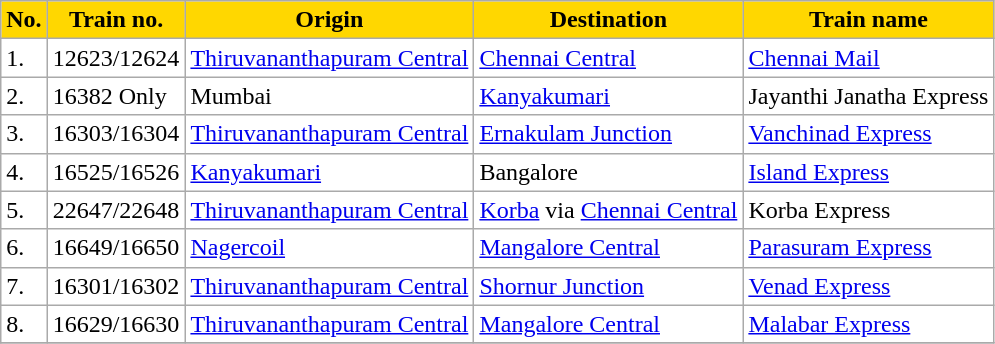<table class="wikitable sortable" style="background:#fff;">
<tr>
<th style="background:gold;">No.</th>
<th ! style="background:gold;">Train no.</th>
<th ! style="background:gold;">Origin</th>
<th ! style="background:gold;">Destination</th>
<th ! style="background:gold;">Train name</th>
</tr>
<tr>
<td>1.</td>
<td>12623/12624</td>
<td><a href='#'>Thiruvananthapuram Central</a></td>
<td><a href='#'>Chennai Central</a></td>
<td><a href='#'>Chennai Mail</a></td>
</tr>
<tr>
<td>2.</td>
<td>16382 Only</td>
<td>Mumbai</td>
<td><a href='#'>Kanyakumari</a></td>
<td>Jayanthi Janatha Express</td>
</tr>
<tr>
<td>3.</td>
<td>16303/16304</td>
<td><a href='#'>Thiruvananthapuram Central</a></td>
<td><a href='#'>Ernakulam Junction</a></td>
<td><a href='#'>Vanchinad Express</a></td>
</tr>
<tr>
<td>4.</td>
<td>16525/16526</td>
<td><a href='#'>Kanyakumari</a></td>
<td>Bangalore</td>
<td><a href='#'>Island Express</a></td>
</tr>
<tr>
<td>5.</td>
<td>22647/22648</td>
<td><a href='#'>Thiruvananthapuram Central</a></td>
<td><a href='#'>Korba</a> via <a href='#'>Chennai Central</a></td>
<td>Korba Express</td>
</tr>
<tr>
<td>6.</td>
<td>16649/16650</td>
<td><a href='#'>Nagercoil</a></td>
<td><a href='#'>Mangalore Central</a></td>
<td><a href='#'>Parasuram Express</a></td>
</tr>
<tr>
<td>7.</td>
<td>16301/16302</td>
<td><a href='#'>Thiruvananthapuram Central</a></td>
<td><a href='#'>Shornur Junction</a></td>
<td><a href='#'>Venad Express</a></td>
</tr>
<tr>
<td>8.</td>
<td>16629/16630</td>
<td><a href='#'>Thiruvananthapuram Central</a></td>
<td><a href='#'>Mangalore Central</a></td>
<td><a href='#'>Malabar Express</a></td>
</tr>
<tr>
</tr>
</table>
